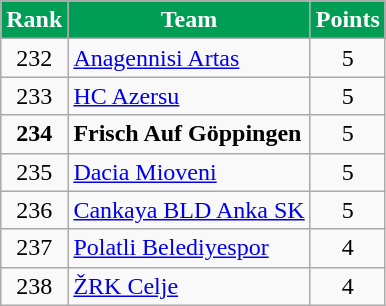<table class="wikitable" style="text-align: center;">
<tr>
<th style="color:#FFFFFF; background:#009D54">Rank</th>
<th style="color:#FFFFFF; background:#009D54">Team</th>
<th style="color:#FFFFFF; background:#009D54">Points</th>
</tr>
<tr>
<td>232</td>
<td align=left> <a href='#'>Anagennisi Artas</a></td>
<td>5</td>
</tr>
<tr>
<td>233</td>
<td align=left> <a href='#'>HC Azersu</a></td>
<td>5</td>
</tr>
<tr>
<td><strong>234</strong></td>
<td align=left> <strong>Frisch Auf Göppingen</strong></td>
<td>5</td>
</tr>
<tr>
<td>235</td>
<td align=left> <a href='#'>Dacia Mioveni</a></td>
<td>5</td>
</tr>
<tr>
<td>236</td>
<td align=left> <a href='#'>Cankaya BLD Anka SK</a></td>
<td>5</td>
</tr>
<tr>
<td>237</td>
<td align=left> <a href='#'>Polatli Belediyespor</a></td>
<td>4</td>
</tr>
<tr>
<td>238</td>
<td align=left> <a href='#'>ŽRK Celje</a></td>
<td>4</td>
</tr>
</table>
